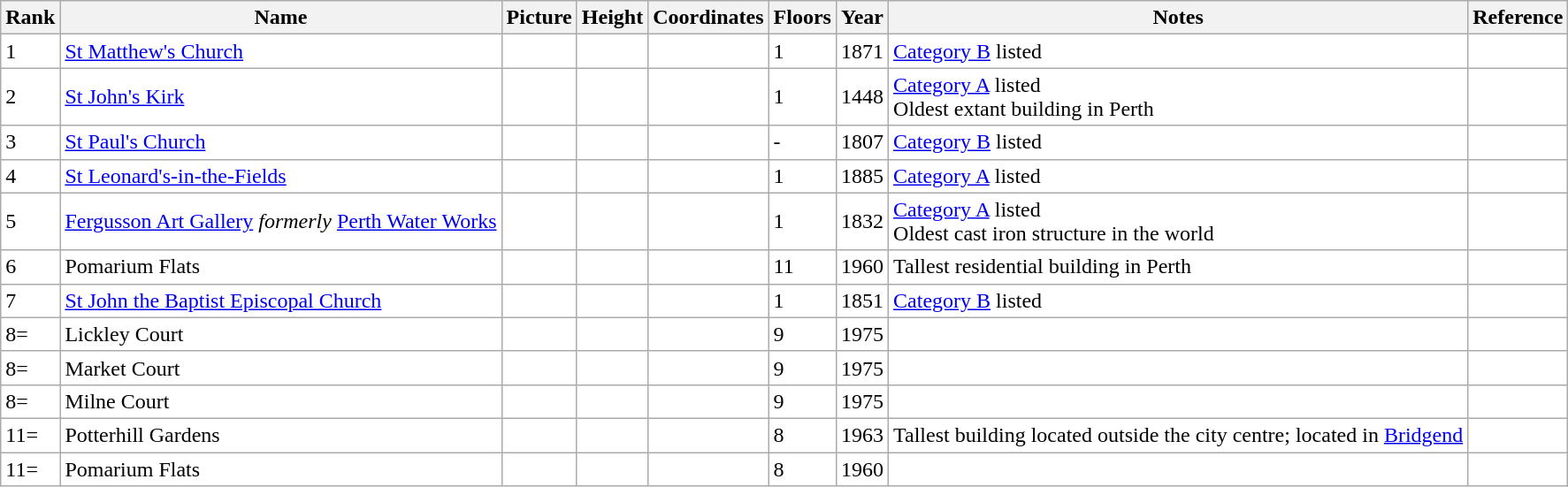<table class="wikitable sortable" style="border:#999; background:#fff; text-align: font-size:85%">
<tr>
<th>Rank</th>
<th>Name</th>
<th>Picture</th>
<th>Height</th>
<th>Coordinates</th>
<th>Floors</th>
<th>Year</th>
<th>Notes</th>
<th>Reference</th>
</tr>
<tr>
<td>1</td>
<td><a href='#'>St Matthew's Church</a></td>
<td></td>
<td></td>
<td></td>
<td>1</td>
<td>1871</td>
<td><a href='#'>Category B</a> listed</td>
<td></td>
</tr>
<tr>
<td>2</td>
<td><a href='#'>St John's Kirk</a></td>
<td></td>
<td></td>
<td></td>
<td>1</td>
<td>1448</td>
<td><a href='#'>Category A</a> listed<br>Oldest extant building in Perth</td>
<td></td>
</tr>
<tr>
<td>3</td>
<td><a href='#'>St Paul's Church</a></td>
<td></td>
<td></td>
<td></td>
<td>-</td>
<td>1807</td>
<td><a href='#'>Category B</a> listed</td>
<td></td>
</tr>
<tr>
<td>4</td>
<td><a href='#'>St Leonard's-in-the-Fields</a></td>
<td></td>
<td></td>
<td></td>
<td>1</td>
<td>1885</td>
<td><a href='#'>Category A</a> listed</td>
<td></td>
</tr>
<tr>
<td>5</td>
<td><a href='#'>Fergusson Art Gallery</a> <em>formerly</em> <a href='#'>Perth Water Works</a></td>
<td></td>
<td></td>
<td></td>
<td>1</td>
<td>1832</td>
<td><a href='#'>Category A</a> listed<br>Oldest cast iron structure in the world</td>
<td></td>
</tr>
<tr>
<td>6</td>
<td>Pomarium Flats</td>
<td></td>
<td></td>
<td></td>
<td>11</td>
<td>1960</td>
<td>Tallest residential building in Perth</td>
<td></td>
</tr>
<tr>
<td>7</td>
<td><a href='#'>St John the Baptist Episcopal Church</a></td>
<td></td>
<td></td>
<td></td>
<td>1</td>
<td>1851</td>
<td><a href='#'>Category B</a> listed</td>
<td></td>
</tr>
<tr>
<td>8=</td>
<td>Lickley Court</td>
<td></td>
<td></td>
<td></td>
<td>9</td>
<td>1975</td>
<td></td>
<td></td>
</tr>
<tr>
<td>8=</td>
<td>Market Court</td>
<td></td>
<td></td>
<td></td>
<td>9</td>
<td>1975</td>
<td></td>
<td></td>
</tr>
<tr>
<td>8=</td>
<td>Milne Court</td>
<td></td>
<td></td>
<td></td>
<td>9</td>
<td>1975</td>
<td></td>
<td></td>
</tr>
<tr>
<td>11=</td>
<td>Potterhill Gardens</td>
<td></td>
<td></td>
<td></td>
<td>8</td>
<td>1963</td>
<td>Tallest building located outside the city centre; located in <a href='#'>Bridgend</a></td>
<td></td>
</tr>
<tr>
<td>11=</td>
<td>Pomarium Flats</td>
<td></td>
<td></td>
<td></td>
<td>8</td>
<td>1960</td>
<td></td>
<td></td>
</tr>
</table>
